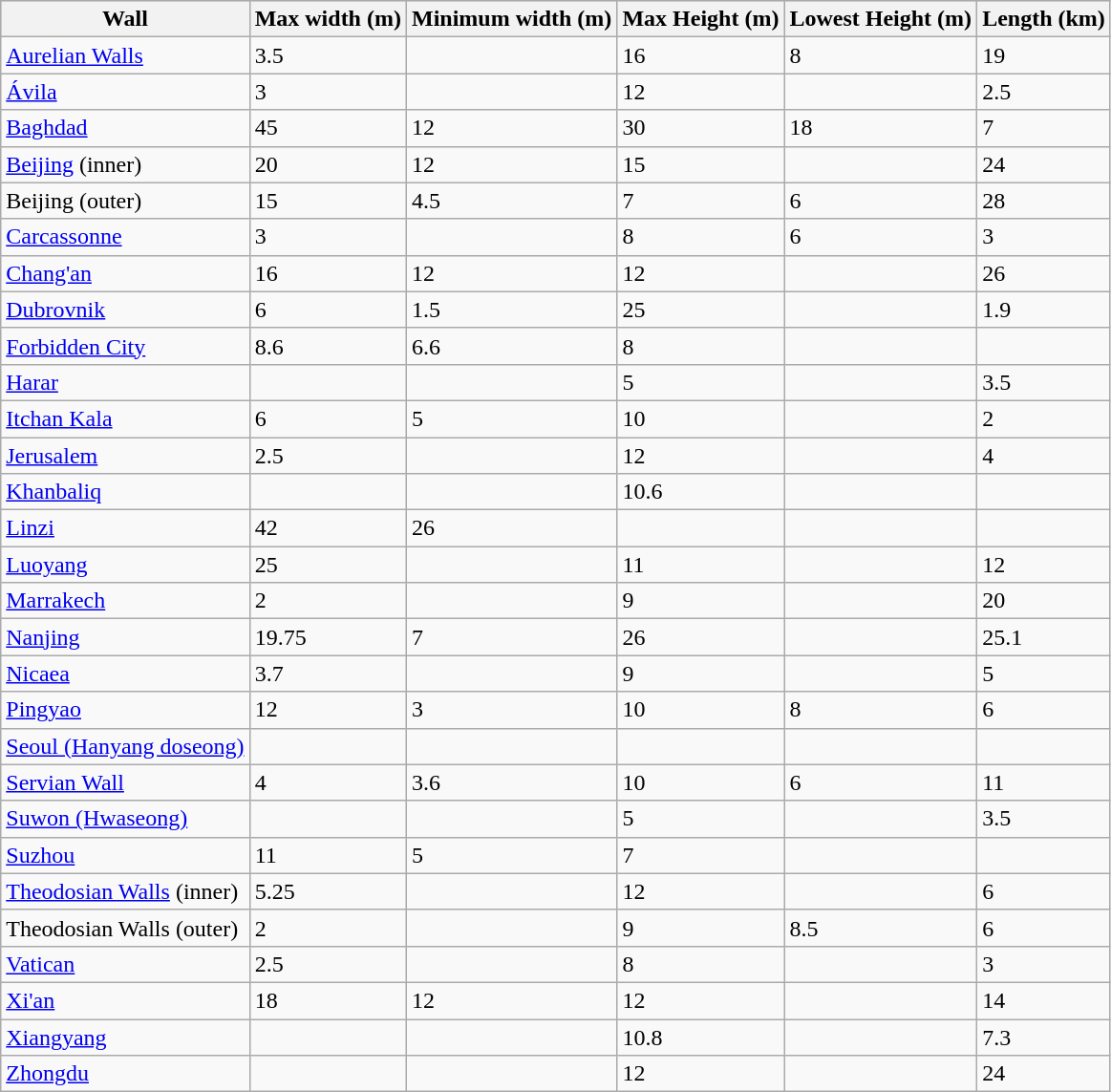<table class="sortable wikitable">
<tr style="background:#CCCC;">
<th>Wall</th>
<th>Max width (m)</th>
<th>Minimum width (m)</th>
<th>Max Height (m)</th>
<th>Lowest Height (m)</th>
<th>Length (km)</th>
</tr>
<tr>
<td><a href='#'>Aurelian Walls</a></td>
<td>3.5</td>
<td></td>
<td>16</td>
<td>8</td>
<td>19</td>
</tr>
<tr>
<td><a href='#'>Ávila</a></td>
<td>3</td>
<td></td>
<td>12</td>
<td></td>
<td>2.5</td>
</tr>
<tr>
<td><a href='#'>Baghdad</a></td>
<td>45</td>
<td>12</td>
<td>30</td>
<td>18</td>
<td>7</td>
</tr>
<tr>
<td><a href='#'>Beijing</a> (inner)</td>
<td>20</td>
<td>12</td>
<td>15</td>
<td></td>
<td>24</td>
</tr>
<tr>
<td>Beijing (outer)</td>
<td>15</td>
<td>4.5</td>
<td>7</td>
<td>6</td>
<td>28</td>
</tr>
<tr>
<td><a href='#'>Carcassonne</a></td>
<td>3</td>
<td></td>
<td>8</td>
<td>6</td>
<td>3</td>
</tr>
<tr>
<td><a href='#'>Chang'an</a></td>
<td>16</td>
<td>12</td>
<td>12</td>
<td></td>
<td>26</td>
</tr>
<tr>
<td><a href='#'>Dubrovnik</a></td>
<td>6</td>
<td>1.5</td>
<td>25</td>
<td></td>
<td>1.9</td>
</tr>
<tr>
<td><a href='#'>Forbidden City</a></td>
<td>8.6</td>
<td>6.6</td>
<td>8</td>
<td></td>
<td></td>
</tr>
<tr>
<td><a href='#'>Harar</a></td>
<td></td>
<td></td>
<td>5</td>
<td></td>
<td>3.5</td>
</tr>
<tr>
<td><a href='#'>Itchan Kala</a></td>
<td>6</td>
<td>5</td>
<td>10</td>
<td></td>
<td>2</td>
</tr>
<tr>
<td><a href='#'>Jerusalem</a></td>
<td>2.5</td>
<td></td>
<td>12</td>
<td></td>
<td>4</td>
</tr>
<tr>
<td><a href='#'>Khanbaliq</a></td>
<td></td>
<td></td>
<td>10.6</td>
<td></td>
<td></td>
</tr>
<tr>
<td><a href='#'>Linzi</a></td>
<td>42</td>
<td>26</td>
<td></td>
<td></td>
<td></td>
</tr>
<tr>
<td><a href='#'>Luoyang</a></td>
<td>25</td>
<td></td>
<td>11</td>
<td></td>
<td>12</td>
</tr>
<tr>
<td><a href='#'>Marrakech</a></td>
<td>2</td>
<td></td>
<td>9</td>
<td></td>
<td>20</td>
</tr>
<tr>
<td><a href='#'>Nanjing</a></td>
<td>19.75</td>
<td>7</td>
<td>26</td>
<td></td>
<td>25.1</td>
</tr>
<tr>
<td><a href='#'>Nicaea</a></td>
<td>3.7</td>
<td></td>
<td>9</td>
<td></td>
<td>5</td>
</tr>
<tr>
<td><a href='#'>Pingyao</a></td>
<td>12</td>
<td>3</td>
<td>10</td>
<td>8</td>
<td>6</td>
</tr>
<tr>
<td><a href='#'>Seoul (Hanyang doseong)</a></td>
<td></td>
<td></td>
<td></td>
<td></td>
<td></td>
</tr>
<tr>
<td><a href='#'>Servian Wall</a></td>
<td>4</td>
<td>3.6</td>
<td>10</td>
<td>6</td>
<td>11</td>
</tr>
<tr>
<td><a href='#'>Suwon (Hwaseong)</a></td>
<td></td>
<td></td>
<td>5</td>
<td></td>
<td>3.5</td>
</tr>
<tr>
<td><a href='#'>Suzhou</a></td>
<td>11</td>
<td>5</td>
<td>7</td>
<td></td>
<td></td>
</tr>
<tr>
<td><a href='#'>Theodosian Walls</a> (inner)</td>
<td>5.25</td>
<td></td>
<td>12</td>
<td></td>
<td>6</td>
</tr>
<tr>
<td>Theodosian Walls (outer)</td>
<td>2</td>
<td></td>
<td>9</td>
<td>8.5</td>
<td>6</td>
</tr>
<tr>
<td><a href='#'>Vatican</a></td>
<td>2.5</td>
<td></td>
<td>8</td>
<td></td>
<td>3</td>
</tr>
<tr>
<td><a href='#'>Xi'an</a></td>
<td>18</td>
<td>12</td>
<td>12</td>
<td></td>
<td>14</td>
</tr>
<tr>
<td><a href='#'>Xiangyang</a></td>
<td></td>
<td></td>
<td>10.8</td>
<td></td>
<td>7.3</td>
</tr>
<tr>
<td><a href='#'>Zhongdu</a></td>
<td></td>
<td></td>
<td>12</td>
<td></td>
<td>24</td>
</tr>
</table>
